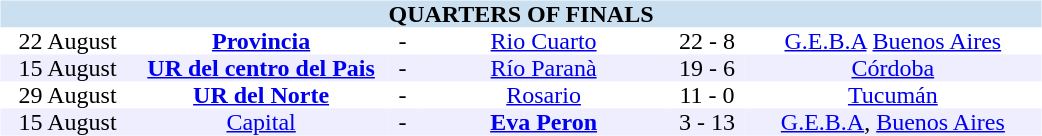<table table width=700>
<tr>
<td width=700 valign="top"><br><table border=0 cellspacing=0 cellpadding=0 style="font-size: 100%; border-collapse: collapse;" width=100%>
<tr bgcolor="#CADFF0">
<td style="font-size:100%"; align="center" colspan="6"><strong>QUARTERS OF FINALS</strong></td>
</tr>
<tr align=center bgcolor=#FFFFFF>
<td width=90>22 August</td>
<td width=170><strong><a href='#'>Provincia</a></strong></td>
<td width=20>-</td>
<td width=170><a href='#'>Rio Cuarto</a></td>
<td width=50>22 - 8</td>
<td width=200><a href='#'>G.E.B.A</a> <a href='#'>Buenos Aires</a></td>
</tr>
<tr align=center bgcolor=#EEEEFF>
<td width=90>15 August</td>
<td width=170><strong><a href='#'>UR del centro del Pais</a></strong></td>
<td width=20>-</td>
<td width=170><a href='#'>Río Paranà</a></td>
<td width=50>19 - 6</td>
<td width=200><a href='#'>Córdoba</a></td>
</tr>
<tr align=center bgcolor=#FFFFFF>
<td width=90>29 August</td>
<td width=170><strong><a href='#'>UR del Norte</a></strong></td>
<td width=20>-</td>
<td width=170><a href='#'>Rosario</a></td>
<td width=50>11 - 0</td>
<td width=200><a href='#'>Tucumán</a></td>
</tr>
<tr align=center bgcolor=#EEEEFF>
<td width=90>15 August</td>
<td width=170><a href='#'>Capital</a></td>
<td width=20>-</td>
<td width=170><strong><a href='#'>Eva Peron</a></strong></td>
<td width=50>3 - 13</td>
<td width=200><a href='#'>G.E.B.A</a>, <a href='#'>Buenos Aires</a></td>
</tr>
</table>
</td>
</tr>
</table>
